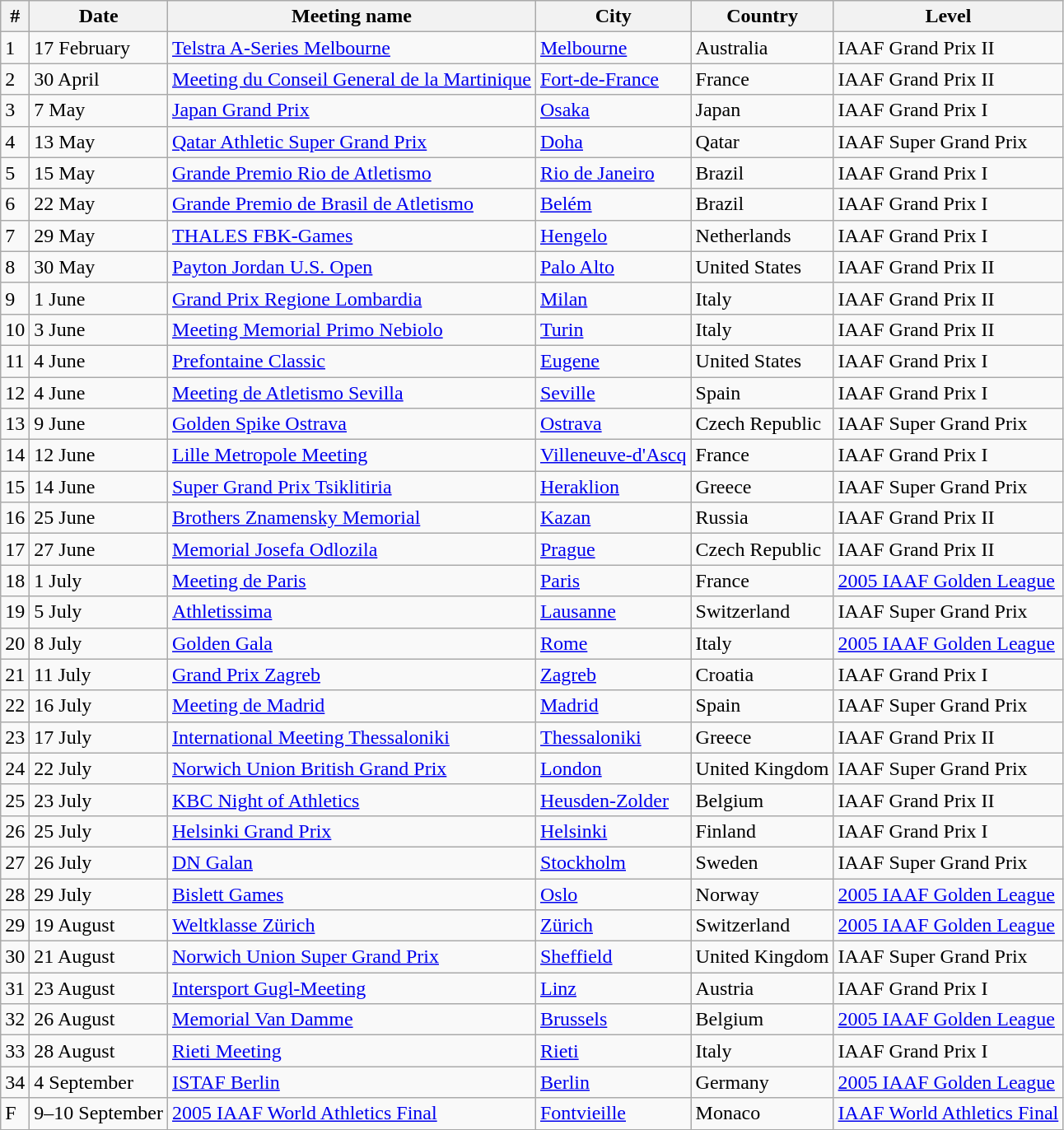<table class="wikitable sortable">
<tr>
<th>#</th>
<th>Date</th>
<th>Meeting name</th>
<th>City</th>
<th>Country</th>
<th>Level</th>
</tr>
<tr>
<td>1</td>
<td>17 February</td>
<td><a href='#'>Telstra A-Series Melbourne</a></td>
<td><a href='#'>Melbourne</a></td>
<td>Australia</td>
<td>IAAF Grand Prix II</td>
</tr>
<tr>
<td>2</td>
<td>30 April</td>
<td><a href='#'>Meeting du Conseil General de la Martinique</a></td>
<td><a href='#'>Fort-de-France</a></td>
<td>France</td>
<td>IAAF Grand Prix II</td>
</tr>
<tr>
<td>3</td>
<td>7 May</td>
<td><a href='#'>Japan Grand Prix</a></td>
<td><a href='#'>Osaka</a></td>
<td>Japan</td>
<td>IAAF Grand Prix I</td>
</tr>
<tr>
<td>4</td>
<td>13 May</td>
<td><a href='#'>Qatar Athletic Super Grand Prix</a></td>
<td><a href='#'>Doha</a></td>
<td>Qatar</td>
<td>IAAF Super Grand Prix</td>
</tr>
<tr>
<td>5</td>
<td>15 May</td>
<td><a href='#'>Grande Premio Rio de Atletismo</a></td>
<td><a href='#'>Rio de Janeiro</a></td>
<td>Brazil</td>
<td>IAAF Grand Prix I</td>
</tr>
<tr>
<td>6</td>
<td>22 May</td>
<td><a href='#'>Grande Premio de Brasil de Atletismo</a></td>
<td><a href='#'>Belém</a></td>
<td>Brazil</td>
<td>IAAF Grand Prix I</td>
</tr>
<tr>
<td>7</td>
<td>29 May</td>
<td><a href='#'>THALES FBK-Games</a></td>
<td><a href='#'>Hengelo</a></td>
<td>Netherlands</td>
<td>IAAF Grand Prix I</td>
</tr>
<tr>
<td>8</td>
<td>30 May</td>
<td><a href='#'>Payton Jordan U.S. Open</a></td>
<td><a href='#'>Palo Alto</a></td>
<td>United States</td>
<td>IAAF Grand Prix II</td>
</tr>
<tr>
<td>9</td>
<td>1 June</td>
<td><a href='#'>Grand Prix Regione Lombardia</a></td>
<td><a href='#'>Milan</a></td>
<td>Italy</td>
<td>IAAF Grand Prix II</td>
</tr>
<tr>
<td>10</td>
<td>3 June</td>
<td><a href='#'>Meeting Memorial Primo Nebiolo</a></td>
<td><a href='#'>Turin</a></td>
<td>Italy</td>
<td>IAAF Grand Prix II</td>
</tr>
<tr>
<td>11</td>
<td>4 June</td>
<td><a href='#'>Prefontaine Classic</a></td>
<td><a href='#'>Eugene</a></td>
<td>United States</td>
<td>IAAF Grand Prix I</td>
</tr>
<tr>
<td>12</td>
<td>4 June</td>
<td><a href='#'>Meeting de Atletismo Sevilla</a></td>
<td><a href='#'>Seville</a></td>
<td>Spain</td>
<td>IAAF Grand Prix I</td>
</tr>
<tr>
<td>13</td>
<td>9 June</td>
<td><a href='#'>Golden Spike Ostrava</a></td>
<td><a href='#'>Ostrava</a></td>
<td>Czech Republic</td>
<td>IAAF Super Grand Prix</td>
</tr>
<tr>
<td>14</td>
<td>12 June</td>
<td><a href='#'>Lille Metropole Meeting</a></td>
<td><a href='#'>Villeneuve-d'Ascq</a></td>
<td>France</td>
<td>IAAF Grand Prix I</td>
</tr>
<tr>
<td>15</td>
<td>14 June</td>
<td><a href='#'>Super Grand Prix Tsiklitiria</a></td>
<td><a href='#'>Heraklion</a></td>
<td>Greece</td>
<td>IAAF Super Grand Prix</td>
</tr>
<tr>
<td>16</td>
<td>25 June</td>
<td><a href='#'>Brothers Znamensky Memorial</a></td>
<td><a href='#'>Kazan</a></td>
<td>Russia</td>
<td>IAAF Grand Prix II</td>
</tr>
<tr>
<td>17</td>
<td>27 June</td>
<td><a href='#'>Memorial Josefa Odlozila</a></td>
<td><a href='#'>Prague</a></td>
<td>Czech Republic</td>
<td>IAAF Grand Prix II</td>
</tr>
<tr>
<td>18</td>
<td>1 July</td>
<td><a href='#'>Meeting de Paris</a></td>
<td><a href='#'>Paris</a></td>
<td>France</td>
<td><a href='#'>2005 IAAF Golden League</a></td>
</tr>
<tr>
<td>19</td>
<td>5 July</td>
<td><a href='#'>Athletissima</a></td>
<td><a href='#'>Lausanne</a></td>
<td>Switzerland</td>
<td>IAAF Super Grand Prix</td>
</tr>
<tr>
<td>20</td>
<td>8 July</td>
<td><a href='#'>Golden Gala</a></td>
<td><a href='#'>Rome</a></td>
<td>Italy</td>
<td><a href='#'>2005 IAAF Golden League</a></td>
</tr>
<tr>
<td>21</td>
<td>11 July</td>
<td><a href='#'>Grand Prix Zagreb</a></td>
<td><a href='#'>Zagreb</a></td>
<td>Croatia</td>
<td>IAAF Grand Prix I</td>
</tr>
<tr>
<td>22</td>
<td>16 July</td>
<td><a href='#'>Meeting de Madrid</a></td>
<td><a href='#'>Madrid</a></td>
<td>Spain</td>
<td>IAAF Super Grand Prix</td>
</tr>
<tr>
<td>23</td>
<td>17 July</td>
<td><a href='#'>International Meeting Thessaloniki</a></td>
<td><a href='#'>Thessaloniki</a></td>
<td>Greece</td>
<td>IAAF Grand Prix II</td>
</tr>
<tr>
<td>24</td>
<td>22 July</td>
<td><a href='#'>Norwich Union British Grand Prix</a></td>
<td><a href='#'>London</a></td>
<td>United Kingdom</td>
<td>IAAF Super Grand Prix</td>
</tr>
<tr>
<td>25</td>
<td>23 July</td>
<td><a href='#'>KBC Night of Athletics</a></td>
<td><a href='#'>Heusden-Zolder</a></td>
<td>Belgium</td>
<td>IAAF Grand Prix II</td>
</tr>
<tr>
<td>26</td>
<td>25 July</td>
<td><a href='#'>Helsinki Grand Prix</a></td>
<td><a href='#'>Helsinki</a></td>
<td>Finland</td>
<td>IAAF Grand Prix I</td>
</tr>
<tr>
<td>27</td>
<td>26 July</td>
<td><a href='#'>DN Galan</a></td>
<td><a href='#'>Stockholm</a></td>
<td>Sweden</td>
<td>IAAF Super Grand Prix</td>
</tr>
<tr>
<td>28</td>
<td>29 July</td>
<td><a href='#'>Bislett Games</a></td>
<td><a href='#'>Oslo</a></td>
<td>Norway</td>
<td><a href='#'>2005 IAAF Golden League</a></td>
</tr>
<tr>
<td>29</td>
<td>19 August</td>
<td><a href='#'>Weltklasse Zürich</a></td>
<td><a href='#'>Zürich</a></td>
<td>Switzerland</td>
<td><a href='#'>2005 IAAF Golden League</a></td>
</tr>
<tr>
<td>30</td>
<td>21 August</td>
<td><a href='#'>Norwich Union Super Grand Prix</a></td>
<td><a href='#'>Sheffield</a></td>
<td>United Kingdom</td>
<td>IAAF Super Grand Prix</td>
</tr>
<tr>
<td>31</td>
<td>23 August</td>
<td><a href='#'>Intersport Gugl-Meeting</a></td>
<td><a href='#'>Linz</a></td>
<td>Austria</td>
<td>IAAF Grand Prix I</td>
</tr>
<tr>
<td>32</td>
<td>26 August</td>
<td><a href='#'>Memorial Van Damme</a></td>
<td><a href='#'>Brussels</a></td>
<td>Belgium</td>
<td><a href='#'>2005 IAAF Golden League</a></td>
</tr>
<tr>
<td>33</td>
<td>28 August</td>
<td><a href='#'>Rieti Meeting</a></td>
<td><a href='#'>Rieti</a></td>
<td>Italy</td>
<td>IAAF Grand Prix I</td>
</tr>
<tr>
<td>34</td>
<td>4 September</td>
<td><a href='#'>ISTAF Berlin</a></td>
<td><a href='#'>Berlin</a></td>
<td>Germany</td>
<td><a href='#'>2005 IAAF Golden League</a></td>
</tr>
<tr>
<td>F</td>
<td>9–10 September</td>
<td><a href='#'>2005 IAAF World Athletics Final</a></td>
<td><a href='#'>Fontvieille</a></td>
<td>Monaco</td>
<td><a href='#'>IAAF World Athletics Final</a></td>
</tr>
</table>
